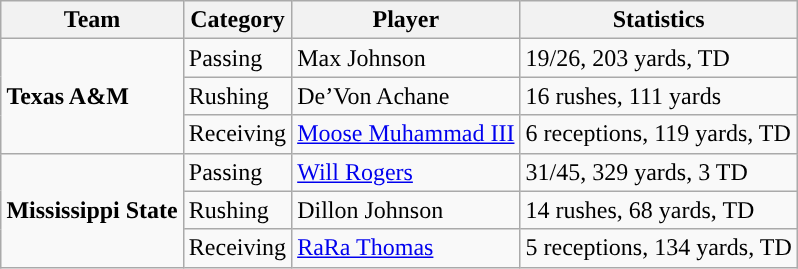<table class="wikitable" style="float: right;">
<tr>
<th>Team</th>
<th>Category</th>
<th>Player</th>
<th>Statistics</th>
</tr>
<tr>
<td rowspan=3><strong>Texas A&M</strong></td>
<td>Passing</td>
<td>Max Johnson</td>
<td>19/26, 203 yards, TD</td>
</tr>
<tr>
<td>Rushing</td>
<td>De’Von Achane</td>
<td>16 rushes, 111 yards</td>
</tr>
<tr>
<td>Receiving</td>
<td><a href='#'>Moose Muhammad III</a></td>
<td>6 receptions, 119 yards, TD</td>
</tr>
<tr>
<td rowspan=3><strong>Mississippi State</strong></td>
<td>Passing</td>
<td><a href='#'>Will Rogers</a></td>
<td>31/45, 329 yards, 3 TD</td>
</tr>
<tr>
<td>Rushing</td>
<td>Dillon Johnson</td>
<td>14 rushes, 68 yards, TD</td>
</tr>
<tr>
<td>Receiving</td>
<td><a href='#'>RaRa Thomas</a></td>
<td>5 receptions, 134 yards, TD</td>
</tr>
</table>
